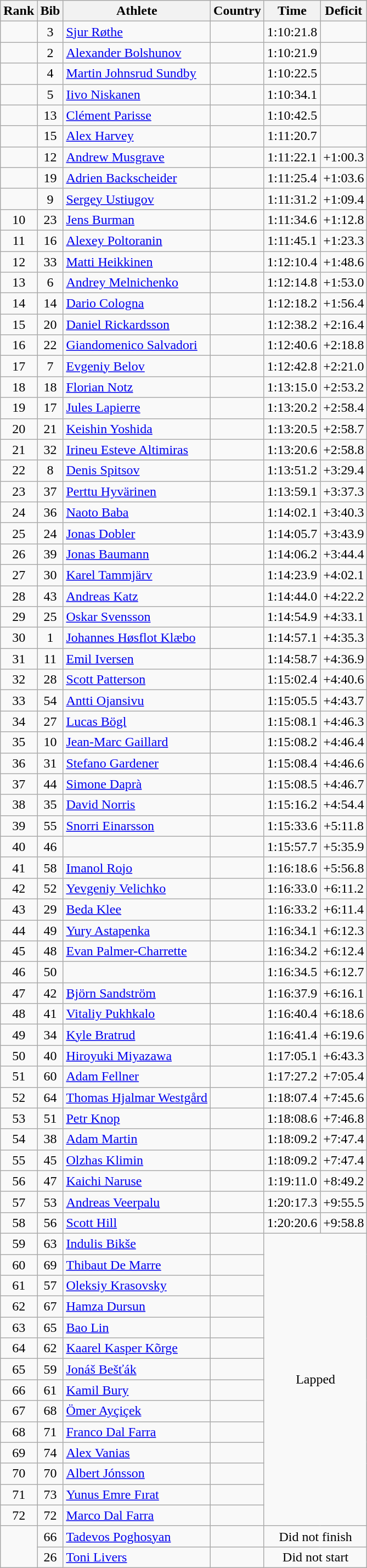<table class="wikitable sortable" style="text-align:center">
<tr>
<th>Rank</th>
<th>Bib</th>
<th>Athlete</th>
<th>Country</th>
<th>Time</th>
<th>Deficit</th>
</tr>
<tr>
<td></td>
<td>3</td>
<td align=left><a href='#'>Sjur Røthe</a></td>
<td align=left></td>
<td>1:10:21.8</td>
<td></td>
</tr>
<tr>
<td></td>
<td>2</td>
<td align=left><a href='#'>Alexander Bolshunov</a></td>
<td align=left></td>
<td>1:10:21.9</td>
<td></td>
</tr>
<tr>
<td></td>
<td>4</td>
<td align=left><a href='#'>Martin Johnsrud Sundby</a></td>
<td align=left></td>
<td>1:10:22.5</td>
<td></td>
</tr>
<tr>
<td></td>
<td>5</td>
<td align=left><a href='#'>Iivo Niskanen</a></td>
<td align=left></td>
<td>1:10:34.1</td>
<td></td>
</tr>
<tr>
<td></td>
<td>13</td>
<td align=left><a href='#'>Clément Parisse</a></td>
<td align=left></td>
<td>1:10:42.5</td>
<td></td>
</tr>
<tr>
<td></td>
<td>15</td>
<td align=left><a href='#'>Alex Harvey</a></td>
<td align=left></td>
<td>1:11:20.7</td>
<td></td>
</tr>
<tr>
<td></td>
<td>12</td>
<td align=left><a href='#'>Andrew Musgrave</a></td>
<td align=left></td>
<td>1:11:22.1</td>
<td>+1:00.3</td>
</tr>
<tr>
<td></td>
<td>19</td>
<td align=left><a href='#'>Adrien Backscheider</a></td>
<td align=left></td>
<td>1:11:25.4</td>
<td>+1:03.6</td>
</tr>
<tr>
<td></td>
<td>9</td>
<td align=left><a href='#'>Sergey Ustiugov</a></td>
<td align=left></td>
<td>1:11:31.2</td>
<td>+1:09.4</td>
</tr>
<tr>
<td>10</td>
<td>23</td>
<td align=left><a href='#'>Jens Burman</a></td>
<td align=left></td>
<td>1:11:34.6</td>
<td>+1:12.8</td>
</tr>
<tr>
<td>11</td>
<td>16</td>
<td align=left><a href='#'>Alexey Poltoranin</a></td>
<td align=left></td>
<td>1:11:45.1</td>
<td>+1:23.3</td>
</tr>
<tr>
<td>12</td>
<td>33</td>
<td align=left><a href='#'>Matti Heikkinen</a></td>
<td align=left></td>
<td>1:12:10.4</td>
<td>+1:48.6</td>
</tr>
<tr>
<td>13</td>
<td>6</td>
<td align=left><a href='#'>Andrey Melnichenko</a></td>
<td align=left></td>
<td>1:12:14.8</td>
<td>+1:53.0</td>
</tr>
<tr>
<td>14</td>
<td>14</td>
<td align=left><a href='#'>Dario Cologna</a></td>
<td align=left></td>
<td>1:12:18.2</td>
<td>+1:56.4</td>
</tr>
<tr>
<td>15</td>
<td>20</td>
<td align=left><a href='#'>Daniel Rickardsson</a></td>
<td align=left></td>
<td>1:12:38.2</td>
<td>+2:16.4</td>
</tr>
<tr>
<td>16</td>
<td>22</td>
<td align=left><a href='#'>Giandomenico Salvadori</a></td>
<td align=left></td>
<td>1:12:40.6</td>
<td>+2:18.8</td>
</tr>
<tr>
<td>17</td>
<td>7</td>
<td align=left><a href='#'>Evgeniy Belov</a></td>
<td align=left></td>
<td>1:12:42.8</td>
<td>+2:21.0</td>
</tr>
<tr>
<td>18</td>
<td>18</td>
<td align=left><a href='#'>Florian Notz</a></td>
<td align=left></td>
<td>1:13:15.0</td>
<td>+2:53.2</td>
</tr>
<tr>
<td>19</td>
<td>17</td>
<td align=left><a href='#'>Jules Lapierre</a></td>
<td align=left></td>
<td>1:13:20.2</td>
<td>+2:58.4</td>
</tr>
<tr>
<td>20</td>
<td>21</td>
<td align=left><a href='#'>Keishin Yoshida</a></td>
<td align=left></td>
<td>1:13:20.5</td>
<td>+2:58.7</td>
</tr>
<tr>
<td>21</td>
<td>32</td>
<td align=left><a href='#'>Irineu Esteve Altimiras</a></td>
<td align=left></td>
<td>1:13:20.6</td>
<td>+2:58.8</td>
</tr>
<tr>
<td>22</td>
<td>8</td>
<td align=left><a href='#'>Denis Spitsov</a></td>
<td align=left></td>
<td>1:13:51.2</td>
<td>+3:29.4</td>
</tr>
<tr>
<td>23</td>
<td>37</td>
<td align=left><a href='#'>Perttu Hyvärinen</a></td>
<td align=left></td>
<td>1:13:59.1</td>
<td>+3:37.3</td>
</tr>
<tr>
<td>24</td>
<td>36</td>
<td align=left><a href='#'>Naoto Baba</a></td>
<td align=left></td>
<td>1:14:02.1</td>
<td>+3:40.3</td>
</tr>
<tr>
<td>25</td>
<td>24</td>
<td align=left><a href='#'>Jonas Dobler</a></td>
<td align=left></td>
<td>1:14:05.7</td>
<td>+3:43.9</td>
</tr>
<tr>
<td>26</td>
<td>39</td>
<td align=left><a href='#'>Jonas Baumann</a></td>
<td align=left></td>
<td>1:14:06.2</td>
<td>+3:44.4</td>
</tr>
<tr>
<td>27</td>
<td>30</td>
<td align=left><a href='#'>Karel Tammjärv</a></td>
<td align=left></td>
<td>1:14:23.9</td>
<td>+4:02.1</td>
</tr>
<tr>
<td>28</td>
<td>43</td>
<td align=left><a href='#'>Andreas Katz</a></td>
<td align=left></td>
<td>1:14:44.0</td>
<td>+4:22.2</td>
</tr>
<tr>
<td>29</td>
<td>25</td>
<td align=left><a href='#'>Oskar Svensson</a></td>
<td align=left></td>
<td>1:14:54.9</td>
<td>+4:33.1</td>
</tr>
<tr>
<td>30</td>
<td>1</td>
<td align=left><a href='#'>Johannes Høsflot Klæbo</a></td>
<td align=left></td>
<td>1:14:57.1</td>
<td>+4:35.3</td>
</tr>
<tr>
<td>31</td>
<td>11</td>
<td align=left><a href='#'>Emil Iversen</a></td>
<td align=left></td>
<td>1:14:58.7</td>
<td>+4:36.9</td>
</tr>
<tr>
<td>32</td>
<td>28</td>
<td align=left><a href='#'>Scott Patterson</a></td>
<td align=left></td>
<td>1:15:02.4</td>
<td>+4:40.6</td>
</tr>
<tr>
<td>33</td>
<td>54</td>
<td align=left><a href='#'>Antti Ojansivu</a></td>
<td align=left></td>
<td>1:15:05.5</td>
<td>+4:43.7</td>
</tr>
<tr>
<td>34</td>
<td>27</td>
<td align=left><a href='#'>Lucas Bögl</a></td>
<td align=left></td>
<td>1:15:08.1</td>
<td>+4:46.3</td>
</tr>
<tr>
<td>35</td>
<td>10</td>
<td align=left><a href='#'>Jean-Marc Gaillard</a></td>
<td align=left></td>
<td>1:15:08.2</td>
<td>+4:46.4</td>
</tr>
<tr>
<td>36</td>
<td>31</td>
<td align=left><a href='#'>Stefano Gardener</a></td>
<td align=left></td>
<td>1:15:08.4</td>
<td>+4:46.6</td>
</tr>
<tr>
<td>37</td>
<td>44</td>
<td align=left><a href='#'>Simone Daprà</a></td>
<td align=left></td>
<td>1:15:08.5</td>
<td>+4:46.7</td>
</tr>
<tr>
<td>38</td>
<td>35</td>
<td align=left><a href='#'>David Norris</a></td>
<td align=left></td>
<td>1:15:16.2</td>
<td>+4:54.4</td>
</tr>
<tr>
<td>39</td>
<td>55</td>
<td align=left><a href='#'>Snorri Einarsson</a></td>
<td align=left></td>
<td>1:15:33.6</td>
<td>+5:11.8</td>
</tr>
<tr>
<td>40</td>
<td>46</td>
<td align=left></td>
<td align=left></td>
<td>1:15:57.7</td>
<td>+5:35.9</td>
</tr>
<tr>
<td>41</td>
<td>58</td>
<td align=left><a href='#'>Imanol Rojo</a></td>
<td align=left></td>
<td>1:16:18.6</td>
<td>+5:56.8</td>
</tr>
<tr>
<td>42</td>
<td>52</td>
<td align=left><a href='#'>Yevgeniy Velichko</a></td>
<td align=left></td>
<td>1:16:33.0</td>
<td>+6:11.2</td>
</tr>
<tr>
<td>43</td>
<td>29</td>
<td align=left><a href='#'>Beda Klee</a></td>
<td align=left></td>
<td>1:16:33.2</td>
<td>+6:11.4</td>
</tr>
<tr>
<td>44</td>
<td>49</td>
<td align=left><a href='#'>Yury Astapenka</a></td>
<td align=left></td>
<td>1:16:34.1</td>
<td>+6:12.3</td>
</tr>
<tr>
<td>45</td>
<td>48</td>
<td align=left><a href='#'>Evan Palmer-Charrette</a></td>
<td align=left></td>
<td>1:16:34.2</td>
<td>+6:12.4</td>
</tr>
<tr>
<td>46</td>
<td>50</td>
<td align=left></td>
<td align=left></td>
<td>1:16:34.5</td>
<td>+6:12.7</td>
</tr>
<tr>
<td>47</td>
<td>42</td>
<td align=left><a href='#'>Björn Sandström</a></td>
<td align=left></td>
<td>1:16:37.9</td>
<td>+6:16.1</td>
</tr>
<tr>
<td>48</td>
<td>41</td>
<td align=left><a href='#'>Vitaliy Pukhkalo</a></td>
<td align=left></td>
<td>1:16:40.4</td>
<td>+6:18.6</td>
</tr>
<tr>
<td>49</td>
<td>34</td>
<td align=left><a href='#'>Kyle Bratrud</a></td>
<td align=left></td>
<td>1:16:41.4</td>
<td>+6:19.6</td>
</tr>
<tr>
<td>50</td>
<td>40</td>
<td align=left><a href='#'>Hiroyuki Miyazawa</a></td>
<td align=left></td>
<td>1:17:05.1</td>
<td>+6:43.3</td>
</tr>
<tr>
<td>51</td>
<td>60</td>
<td align=left><a href='#'>Adam Fellner</a></td>
<td align=left></td>
<td>1:17:27.2</td>
<td>+7:05.4</td>
</tr>
<tr>
<td>52</td>
<td>64</td>
<td align=left><a href='#'>Thomas Hjalmar Westgård</a></td>
<td align=left></td>
<td>1:18:07.4</td>
<td>+7:45.6</td>
</tr>
<tr>
<td>53</td>
<td>51</td>
<td align=left><a href='#'>Petr Knop</a></td>
<td align=left></td>
<td>1:18:08.6</td>
<td>+7:46.8</td>
</tr>
<tr>
<td>54</td>
<td>38</td>
<td align=left><a href='#'>Adam Martin</a></td>
<td align=left></td>
<td>1:18:09.2</td>
<td>+7:47.4</td>
</tr>
<tr>
<td>55</td>
<td>45</td>
<td align=left><a href='#'>Olzhas Klimin</a></td>
<td align=left></td>
<td>1:18:09.2</td>
<td>+7:47.4</td>
</tr>
<tr>
<td>56</td>
<td>47</td>
<td align=left><a href='#'>Kaichi Naruse</a></td>
<td align=left></td>
<td>1:19:11.0</td>
<td>+8:49.2</td>
</tr>
<tr>
<td>57</td>
<td>53</td>
<td align=left><a href='#'>Andreas Veerpalu</a></td>
<td align=left></td>
<td>1:20:17.3</td>
<td>+9:55.5</td>
</tr>
<tr>
<td>58</td>
<td>56</td>
<td align=left><a href='#'>Scott Hill</a></td>
<td align=left></td>
<td>1:20:20.6</td>
<td>+9:58.8</td>
</tr>
<tr>
<td>59</td>
<td>63</td>
<td align=left><a href='#'>Indulis Bikše</a></td>
<td align=left></td>
<td colspan=2 rowspan=14>Lapped</td>
</tr>
<tr>
<td>60</td>
<td>69</td>
<td align=left><a href='#'>Thibaut De Marre</a></td>
<td align=left></td>
</tr>
<tr>
<td>61</td>
<td>57</td>
<td align=left><a href='#'>Oleksiy Krasovsky</a></td>
<td align=left></td>
</tr>
<tr>
<td>62</td>
<td>67</td>
<td align=left><a href='#'>Hamza Dursun</a></td>
<td align=left></td>
</tr>
<tr>
<td>63</td>
<td>65</td>
<td align=left><a href='#'>Bao Lin</a></td>
<td align=left></td>
</tr>
<tr>
<td>64</td>
<td>62</td>
<td align=left><a href='#'>Kaarel Kasper Kõrge</a></td>
<td align=left></td>
</tr>
<tr>
<td>65</td>
<td>59</td>
<td align=left><a href='#'>Jonáš Bešťák</a></td>
<td align=left></td>
</tr>
<tr>
<td>66</td>
<td>61</td>
<td align=left><a href='#'>Kamil Bury</a></td>
<td align=left></td>
</tr>
<tr>
<td>67</td>
<td>68</td>
<td align=left><a href='#'>Ömer Ayçiçek</a></td>
<td align=left></td>
</tr>
<tr>
<td>68</td>
<td>71</td>
<td align=left><a href='#'>Franco Dal Farra</a></td>
<td align=left></td>
</tr>
<tr>
<td>69</td>
<td>74</td>
<td align=left><a href='#'>Alex Vanias</a></td>
<td align=left></td>
</tr>
<tr>
<td>70</td>
<td>70</td>
<td align=left><a href='#'>Albert Jónsson</a></td>
<td align=left></td>
</tr>
<tr>
<td>71</td>
<td>73</td>
<td align=left><a href='#'>Yunus Emre Fırat</a></td>
<td align=left></td>
</tr>
<tr>
<td>72</td>
<td>72</td>
<td align=left><a href='#'>Marco Dal Farra</a></td>
<td align=left></td>
</tr>
<tr>
<td rowspan=2></td>
<td>66</td>
<td align=left><a href='#'>Tadevos Poghosyan</a></td>
<td align=left></td>
<td colspan=2>Did not finish</td>
</tr>
<tr>
<td>26</td>
<td align=left><a href='#'>Toni Livers</a></td>
<td align=left></td>
<td colspan=2>Did not start</td>
</tr>
</table>
